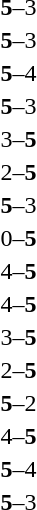<table>
<tr>
<td></td>
<td style="text-align:center;"><strong>5</strong>–3</td>
<td></td>
</tr>
<tr>
<td></td>
<td style="text-align:center;"><strong>5</strong>–3</td>
<td></td>
</tr>
<tr>
<td></td>
<td style="text-align:center;"><strong>5</strong>–4</td>
<td></td>
</tr>
<tr>
<td></td>
<td style="text-align:center;"><strong>5</strong>–3</td>
<td></td>
</tr>
<tr>
<td></td>
<td style="text-align:center;">3–<strong>5</strong></td>
<td></td>
</tr>
<tr>
<td></td>
<td style="text-align:center;">2–<strong>5</strong></td>
<td></td>
</tr>
<tr>
<td></td>
<td style="text-align:center;"><strong>5</strong>–3</td>
<td></td>
</tr>
<tr>
<td></td>
<td style="text-align:center;">0–<strong>5</strong></td>
<td></td>
</tr>
<tr>
<td></td>
<td style="text-align:center;">4–<strong>5</strong></td>
<td></td>
</tr>
<tr>
<td></td>
<td style="text-align:center;">4–<strong>5</strong></td>
<td></td>
</tr>
<tr>
<td></td>
<td style="text-align:center;">3–<strong>5</strong></td>
<td></td>
</tr>
<tr>
<td></td>
<td style="text-align:center;">2–<strong>5</strong></td>
<td></td>
</tr>
<tr>
<td></td>
<td style="text-align:center;"><strong>5</strong>–2</td>
<td></td>
</tr>
<tr>
<td></td>
<td style="text-align:center;">4–<strong>5</strong></td>
<td></td>
</tr>
<tr>
<td></td>
<td style="text-align:center;"><strong>5</strong>–4</td>
<td></td>
</tr>
<tr>
<td></td>
<td style="text-align:center;"><strong>5</strong>–3</td>
<td></td>
</tr>
</table>
